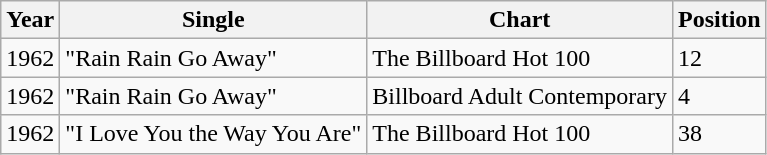<table class="wikitable">
<tr>
<th align="left">Year</th>
<th align="left">Single</th>
<th align="left">Chart</th>
<th align="left">Position</th>
</tr>
<tr>
<td align="left">1962</td>
<td align="left">"Rain Rain Go Away"</td>
<td align="left">The Billboard Hot 100</td>
<td align="left">12</td>
</tr>
<tr>
<td align="left">1962</td>
<td align="left">"Rain Rain Go Away"</td>
<td align="left">Billboard Adult Contemporary</td>
<td align="left">4</td>
</tr>
<tr>
<td align="left">1962</td>
<td align="left">"I Love You the Way You Are"</td>
<td align="left">The Billboard Hot 100</td>
<td align="left">38</td>
</tr>
</table>
